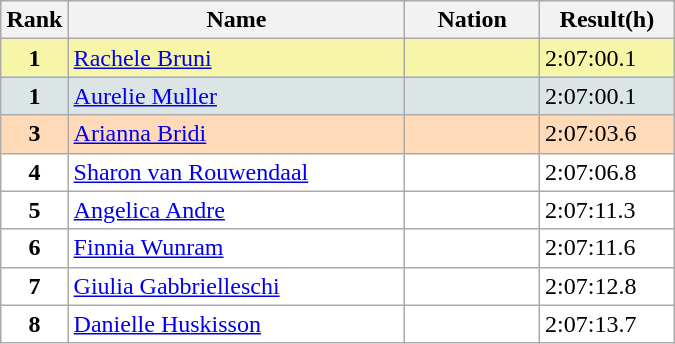<table class="wikitable" style= "background-color:#FFFFFF; width: 450px;">
<tr style="background-color:#EFEFEF; text-align:left;">
<th width="10%">Rank</th>
<th width="50%">Name</th>
<th width="20%">Nation</th>
<th width="20%">Result(h)</th>
</tr>
<tr style="background-color:#F7F6A8;">
<td style="text-align:center"><strong>1</strong></td>
<td><a href='#'>Rachele Bruni</a></td>
<td></td>
<td>2:07:00.1</td>
</tr>
<tr style="background-color:#DCE5E5;">
<td style="text-align:center"><strong>1</strong></td>
<td><a href='#'>Aurelie Muller</a></td>
<td></td>
<td>2:07:00.1</td>
</tr>
<tr style="background-color:#FFDAB9;">
<td style="text-align:center"><strong>3</strong></td>
<td><a href='#'>Arianna Bridi</a></td>
<td></td>
<td>2:07:03.6</td>
</tr>
<tr style="background-color:#FFFFFF;">
<td style="text-align:center"><strong>4</strong></td>
<td><a href='#'>Sharon van Rouwendaal</a></td>
<td></td>
<td>2:07:06.8</td>
</tr>
<tr style="background-color:#FFFFFF;">
<td style="text-align:center"><strong>5</strong></td>
<td><a href='#'>Angelica Andre</a></td>
<td></td>
<td>2:07:11.3</td>
</tr>
<tr style="background-color:#FFFFFF;">
<td style="text-align:center"><strong>6</strong></td>
<td><a href='#'>Finnia Wunram</a></td>
<td></td>
<td>2:07:11.6</td>
</tr>
<tr style="background-color:#FFFFFF;">
<td style="text-align:center"><strong>7</strong></td>
<td><a href='#'>Giulia Gabbrielleschi</a></td>
<td></td>
<td>2:07:12.8</td>
</tr>
<tr style="background-color:#FFFFFF;">
<td style="text-align:center"><strong>8</strong></td>
<td><a href='#'>Danielle Huskisson</a></td>
<td></td>
<td>2:07:13.7</td>
</tr>
</table>
